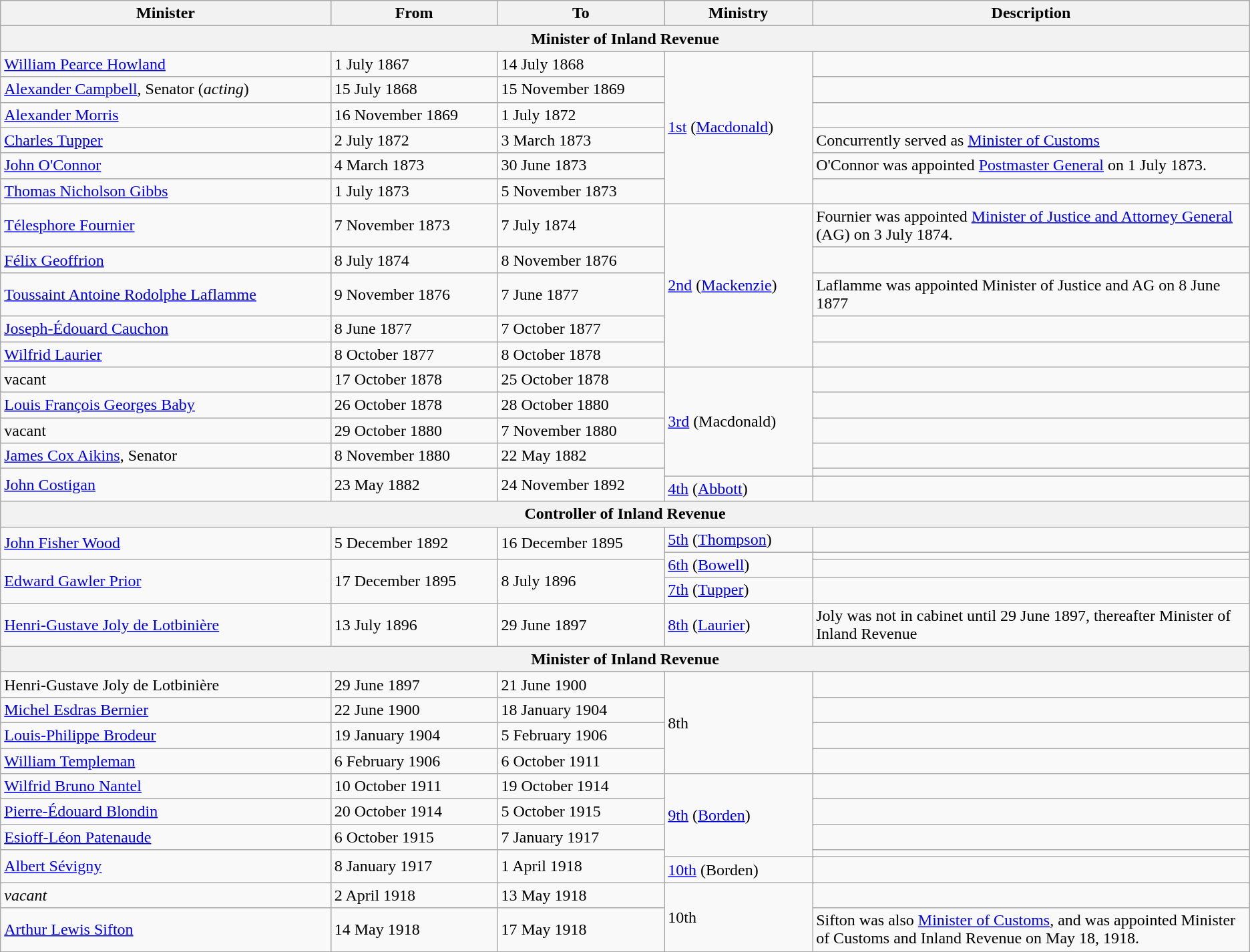<table class="wikitable">
<tr>
<th>Minister</th>
<th>From</th>
<th>To</th>
<th>Ministry</th>
<th width="35%">Description</th>
</tr>
<tr>
<th colspan="5">Minister of Inland Revenue</th>
</tr>
<tr>
<td><a href='#'>William Pearce Howland</a></td>
<td>1 July 1867</td>
<td>14 July 1868</td>
<td rowspan="6"><a href='#'>1st</a> (<a href='#'>Macdonald</a>)</td>
<td></td>
</tr>
<tr>
<td><a href='#'>Alexander Campbell</a>, Senator (<em>acting</em>)</td>
<td>15 July 1868</td>
<td>15 November 1869</td>
<td></td>
</tr>
<tr>
<td><a href='#'>Alexander Morris</a></td>
<td>16 November 1869</td>
<td>1 July 1872</td>
<td></td>
</tr>
<tr>
<td><a href='#'>Charles Tupper</a></td>
<td>2 July 1872</td>
<td>3 March 1873</td>
<td>Concurrently served as <a href='#'>Minister of Customs</a></td>
</tr>
<tr>
<td><a href='#'>John O'Connor</a></td>
<td>4 March 1873</td>
<td>30 June 1873</td>
<td>O'Connor was appointed <a href='#'>Postmaster General</a> on 1 July 1873.</td>
</tr>
<tr>
<td><a href='#'>Thomas Nicholson Gibbs</a></td>
<td>1 July 1873</td>
<td>5 November 1873</td>
<td></td>
</tr>
<tr>
<td><a href='#'>Télesphore Fournier</a></td>
<td>7 November 1873</td>
<td>7 July 1874</td>
<td rowspan="5"><a href='#'>2nd</a> (<a href='#'>Mackenzie</a>)</td>
<td>Fournier was appointed <a href='#'>Minister of Justice and Attorney General</a> (AG) on 3 July 1874.</td>
</tr>
<tr>
<td><a href='#'>Félix Geoffrion</a></td>
<td>8 July 1874</td>
<td>8 November 1876</td>
<td></td>
</tr>
<tr>
<td><a href='#'>Toussaint Antoine Rodolphe Laflamme</a></td>
<td>9 November 1876</td>
<td>7 June 1877</td>
<td>Laflamme was appointed Minister of Justice and AG on 8 June 1877</td>
</tr>
<tr>
<td><a href='#'>Joseph-Édouard Cauchon</a></td>
<td>8 June 1877</td>
<td>7 October 1877</td>
<td></td>
</tr>
<tr>
<td><a href='#'>Wilfrid Laurier</a></td>
<td>8 October 1877</td>
<td>8 October 1878</td>
<td></td>
</tr>
<tr>
<td>vacant</td>
<td>17 October 1878</td>
<td>25 October 1878</td>
<td rowspan="5"><a href='#'>3rd</a> (Macdonald)</td>
<td></td>
</tr>
<tr>
<td><a href='#'>Louis François Georges Baby</a></td>
<td>26 October 1878</td>
<td>28 October 1880</td>
<td></td>
</tr>
<tr>
<td>vacant</td>
<td>29 October 1880</td>
<td>7 November 1880</td>
<td></td>
</tr>
<tr>
<td><a href='#'>James Cox Aikins</a>, Senator</td>
<td>8 November 1880</td>
<td>22 May 1882</td>
<td></td>
</tr>
<tr>
<td rowspan="2"><a href='#'>John Costigan</a></td>
<td rowspan="2">23 May 1882</td>
<td rowspan="2">24 November 1892</td>
<td></td>
</tr>
<tr>
<td><a href='#'>4th</a> (<a href='#'>Abbott</a>)</td>
<td></td>
</tr>
<tr>
<th colspan="5">Controller of Inland Revenue</th>
</tr>
<tr>
<td rowspan="2"><a href='#'>John Fisher Wood</a></td>
<td rowspan="2">5 December 1892</td>
<td rowspan="2">16 December 1895</td>
<td><a href='#'>5th</a> (<a href='#'>Thompson</a>)</td>
<td></td>
</tr>
<tr>
<td rowspan="2"><a href='#'>6th</a> (<a href='#'>Bowell</a>)</td>
<td></td>
</tr>
<tr>
<td rowspan="2"><a href='#'>Edward Gawler Prior</a></td>
<td rowspan="2">17 December 1895</td>
<td rowspan="2">8 July 1896</td>
<td></td>
</tr>
<tr>
<td><a href='#'>7th</a> (<a href='#'>Tupper</a>)</td>
<td></td>
</tr>
<tr>
<td><a href='#'>Henri-Gustave Joly de Lotbinière</a></td>
<td>13 July 1896</td>
<td>29 June 1897</td>
<td><a href='#'>8th</a> (<a href='#'>Laurier</a>)</td>
<td>Joly was not in cabinet until 29 June 1897, thereafter Minister of Inland Revenue</td>
</tr>
<tr>
<th colspan="5">Minister of Inland Revenue</th>
</tr>
<tr>
<td>Henri-Gustave Joly de Lotbinière</td>
<td>29 June 1897</td>
<td>21 June 1900</td>
<td rowspan="4">8th</td>
<td></td>
</tr>
<tr>
<td><a href='#'>Michel Esdras Bernier</a></td>
<td>22 June 1900</td>
<td>18 January 1904</td>
<td></td>
</tr>
<tr>
<td><a href='#'>Louis-Philippe Brodeur</a></td>
<td>19 January 1904</td>
<td>5 February 1906</td>
<td></td>
</tr>
<tr>
<td><a href='#'>William Templeman</a></td>
<td>6 February 1906</td>
<td>6 October 1911</td>
<td></td>
</tr>
<tr>
<td><a href='#'>Wilfrid Bruno Nantel</a></td>
<td>10 October 1911</td>
<td>19 October 1914</td>
<td rowspan="4"><a href='#'>9th</a> (<a href='#'>Borden</a>)</td>
<td></td>
</tr>
<tr>
<td><a href='#'>Pierre-Édouard Blondin</a></td>
<td>20 October 1914</td>
<td>5 October 1915</td>
<td></td>
</tr>
<tr>
<td><a href='#'>Esioff-Léon Patenaude</a></td>
<td>6 October 1915</td>
<td>7 January 1917</td>
<td></td>
</tr>
<tr>
<td rowspan="2"><a href='#'>Albert Sévigny</a></td>
<td rowspan="2">8 January 1917</td>
<td rowspan="2">1 April 1918</td>
<td></td>
</tr>
<tr>
<td><a href='#'>10th</a> (Borden)</td>
<td></td>
</tr>
<tr>
<td><em>vacant</em></td>
<td>2 April 1918</td>
<td>13 May 1918</td>
<td rowspan="2">10th</td>
<td></td>
</tr>
<tr>
<td><a href='#'>Arthur Lewis Sifton</a></td>
<td>14 May 1918</td>
<td>17 May 1918</td>
<td>Sifton was also <a href='#'>Minister of Customs</a>, and was appointed Minister of Customs and Inland Revenue on May 18, 1918.</td>
</tr>
</table>
